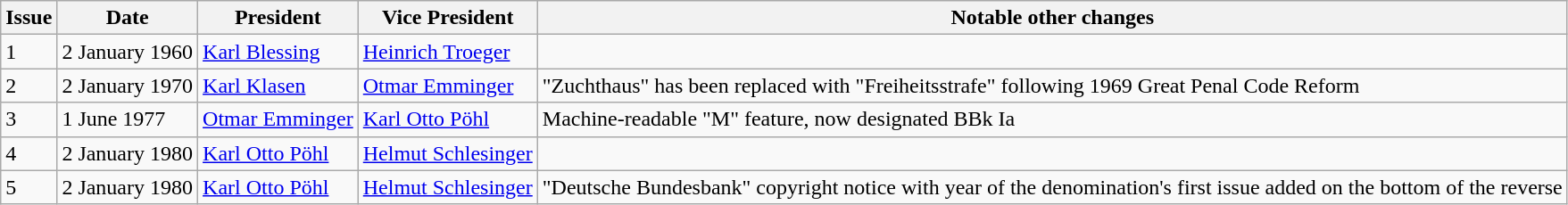<table class="wikitable">
<tr>
<th>Issue</th>
<th>Date</th>
<th>President</th>
<th>Vice President</th>
<th>Notable other changes</th>
</tr>
<tr>
<td>1</td>
<td>2 January 1960</td>
<td><a href='#'>Karl Blessing</a></td>
<td><a href='#'>Heinrich Troeger</a></td>
<td></td>
</tr>
<tr>
<td>2</td>
<td>2 January 1970</td>
<td><a href='#'>Karl Klasen</a></td>
<td><a href='#'>Otmar Emminger</a></td>
<td>"Zuchthaus" has been replaced with "Freiheitsstrafe" following 1969 Great Penal Code Reform</td>
</tr>
<tr>
<td>3</td>
<td>1 June 1977</td>
<td><a href='#'>Otmar Emminger</a></td>
<td><a href='#'>Karl Otto Pöhl</a></td>
<td>Machine-readable "M" feature, now designated BBk Ia</td>
</tr>
<tr>
<td>4</td>
<td>2 January 1980</td>
<td><a href='#'>Karl Otto Pöhl</a></td>
<td><a href='#'>Helmut Schlesinger</a></td>
<td></td>
</tr>
<tr>
<td>5</td>
<td>2 January 1980</td>
<td><a href='#'>Karl Otto Pöhl</a></td>
<td><a href='#'>Helmut Schlesinger</a></td>
<td>"Deutsche Bundesbank" copyright notice with year of the denomination's first issue added on the bottom of the reverse</td>
</tr>
</table>
